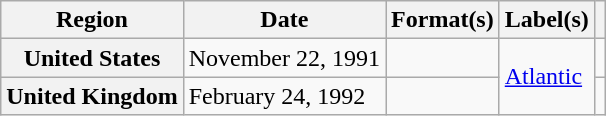<table class="wikitable plainrowheaders">
<tr>
<th scope="col">Region</th>
<th scope="col">Date</th>
<th scope="col">Format(s)</th>
<th scope="col">Label(s)</th>
<th scope="col"></th>
</tr>
<tr>
<th scope="row">United States</th>
<td>November 22, 1991</td>
<td></td>
<td rowspan="2"><a href='#'>Atlantic</a></td>
<td></td>
</tr>
<tr>
<th scope="row">United Kingdom</th>
<td>February 24, 1992</td>
<td></td>
<td></td>
</tr>
</table>
